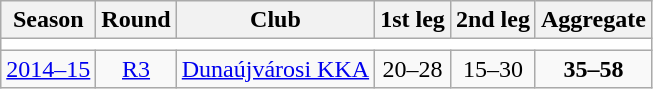<table class="wikitable" style="text-align: left">
<tr>
<th>Season</th>
<th>Round</th>
<th>Club</th>
<th>1st leg</th>
<th>2nd leg</th>
<th>Aggregate</th>
</tr>
<tr>
<td colspan="6" bgcolor=white></td>
</tr>
<tr>
<td><a href='#'>2014–15</a></td>
<td align=center><a href='#'>R3</a></td>
<td> <a href='#'>Dunaújvárosi KKA</a></td>
<td align=center>20–28</td>
<td align=center>15–30</td>
<td align=center><strong>35–58</strong></td>
</tr>
</table>
